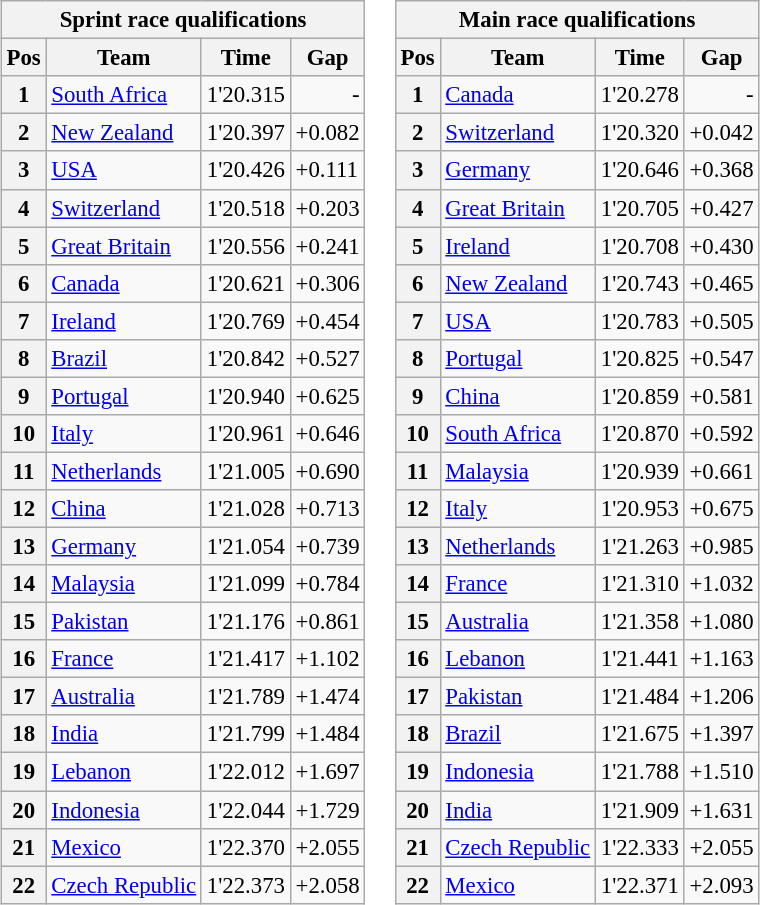<table style="font-size:95%; border=0">
<tr>
<td><br><table class="wikitable">
<tr>
<th colspan=4>Sprint race qualifications</th>
</tr>
<tr>
<th>Pos</th>
<th>Team</th>
<th>Time</th>
<th>Gap</th>
</tr>
<tr>
<th>1</th>
<td> <a href='#'>South Africa</a></td>
<td>1'20.315</td>
<td align=right>-</td>
</tr>
<tr>
<th>2</th>
<td> <a href='#'>New Zealand</a></td>
<td>1'20.397</td>
<td>+0.082</td>
</tr>
<tr>
<th>3</th>
<td> <a href='#'>USA</a></td>
<td>1'20.426</td>
<td>+0.111</td>
</tr>
<tr>
<th>4</th>
<td> <a href='#'>Switzerland</a></td>
<td>1'20.518</td>
<td>+0.203</td>
</tr>
<tr>
<th>5</th>
<td> <a href='#'>Great Britain</a></td>
<td>1'20.556</td>
<td>+0.241</td>
</tr>
<tr>
<th>6</th>
<td> <a href='#'>Canada</a></td>
<td>1'20.621</td>
<td>+0.306</td>
</tr>
<tr>
<th>7</th>
<td> <a href='#'>Ireland</a></td>
<td>1'20.769</td>
<td>+0.454</td>
</tr>
<tr>
<th>8</th>
<td> <a href='#'>Brazil</a></td>
<td>1'20.842</td>
<td>+0.527</td>
</tr>
<tr>
<th>9</th>
<td> <a href='#'>Portugal</a></td>
<td>1'20.940</td>
<td>+0.625</td>
</tr>
<tr>
<th>10</th>
<td> <a href='#'>Italy</a></td>
<td>1'20.961</td>
<td>+0.646</td>
</tr>
<tr>
<th>11</th>
<td> <a href='#'>Netherlands</a></td>
<td>1'21.005</td>
<td>+0.690</td>
</tr>
<tr>
<th>12</th>
<td> <a href='#'>China</a></td>
<td>1'21.028</td>
<td>+0.713</td>
</tr>
<tr>
<th>13</th>
<td> <a href='#'>Germany</a></td>
<td>1'21.054</td>
<td>+0.739</td>
</tr>
<tr>
<th>14</th>
<td> <a href='#'>Malaysia</a></td>
<td>1'21.099</td>
<td>+0.784</td>
</tr>
<tr>
<th>15</th>
<td> <a href='#'>Pakistan</a></td>
<td>1'21.176</td>
<td>+0.861</td>
</tr>
<tr>
<th>16</th>
<td> <a href='#'>France</a></td>
<td>1'21.417</td>
<td>+1.102</td>
</tr>
<tr>
<th>17</th>
<td> <a href='#'>Australia</a></td>
<td>1'21.789</td>
<td>+1.474</td>
</tr>
<tr>
<th>18</th>
<td> <a href='#'>India</a></td>
<td>1'21.799</td>
<td>+1.484</td>
</tr>
<tr>
<th>19</th>
<td> <a href='#'>Lebanon</a></td>
<td>1'22.012</td>
<td>+1.697</td>
</tr>
<tr>
<th>20</th>
<td> <a href='#'>Indonesia</a></td>
<td>1'22.044</td>
<td>+1.729</td>
</tr>
<tr>
<th>21</th>
<td> <a href='#'>Mexico</a></td>
<td>1'22.370</td>
<td>+2.055</td>
</tr>
<tr>
<th>22</th>
<td> <a href='#'>Czech Republic</a></td>
<td>1'22.373</td>
<td>+2.058</td>
</tr>
</table>
</td>
<td><br><table class="wikitable">
<tr>
<th colspan=4>Main race qualifications</th>
</tr>
<tr>
<th>Pos</th>
<th>Team</th>
<th>Time</th>
<th>Gap</th>
</tr>
<tr>
<th>1</th>
<td> <a href='#'>Canada</a></td>
<td>1'20.278</td>
<td align=right>-</td>
</tr>
<tr>
<th>2</th>
<td> <a href='#'>Switzerland</a></td>
<td>1'20.320</td>
<td>+0.042</td>
</tr>
<tr>
<th>3</th>
<td> <a href='#'>Germany</a></td>
<td>1'20.646</td>
<td>+0.368</td>
</tr>
<tr>
<th>4</th>
<td> <a href='#'>Great Britain</a></td>
<td>1'20.705</td>
<td>+0.427</td>
</tr>
<tr>
<th>5</th>
<td> <a href='#'>Ireland</a></td>
<td>1'20.708</td>
<td>+0.430</td>
</tr>
<tr>
<th>6</th>
<td> <a href='#'>New Zealand</a></td>
<td>1'20.743</td>
<td>+0.465</td>
</tr>
<tr>
<th>7</th>
<td> <a href='#'>USA</a></td>
<td>1'20.783</td>
<td>+0.505</td>
</tr>
<tr>
<th>8</th>
<td> <a href='#'>Portugal</a></td>
<td>1'20.825</td>
<td>+0.547</td>
</tr>
<tr>
<th>9</th>
<td> <a href='#'>China</a></td>
<td>1'20.859</td>
<td>+0.581</td>
</tr>
<tr>
<th>10</th>
<td> <a href='#'>South Africa</a></td>
<td>1'20.870</td>
<td>+0.592</td>
</tr>
<tr>
<th>11</th>
<td> <a href='#'>Malaysia</a></td>
<td>1'20.939</td>
<td>+0.661</td>
</tr>
<tr>
<th>12</th>
<td> <a href='#'>Italy</a></td>
<td>1'20.953</td>
<td>+0.675</td>
</tr>
<tr>
<th>13</th>
<td> <a href='#'>Netherlands</a></td>
<td>1'21.263</td>
<td>+0.985</td>
</tr>
<tr>
<th>14</th>
<td> <a href='#'>France</a></td>
<td>1'21.310</td>
<td>+1.032</td>
</tr>
<tr>
<th>15</th>
<td> <a href='#'>Australia</a></td>
<td>1'21.358</td>
<td>+1.080</td>
</tr>
<tr>
<th>16</th>
<td> <a href='#'>Lebanon</a></td>
<td>1'21.441</td>
<td>+1.163</td>
</tr>
<tr>
<th>17</th>
<td> <a href='#'>Pakistan</a></td>
<td>1'21.484</td>
<td>+1.206</td>
</tr>
<tr>
<th>18</th>
<td> <a href='#'>Brazil</a></td>
<td>1'21.675</td>
<td>+1.397</td>
</tr>
<tr>
<th>19</th>
<td> <a href='#'>Indonesia</a></td>
<td>1'21.788</td>
<td>+1.510</td>
</tr>
<tr>
<th>20</th>
<td> <a href='#'>India</a></td>
<td>1'21.909</td>
<td>+1.631</td>
</tr>
<tr>
<th>21</th>
<td> <a href='#'>Czech Republic</a></td>
<td>1'22.333</td>
<td>+2.055</td>
</tr>
<tr>
<th>22</th>
<td> <a href='#'>Mexico</a></td>
<td>1'22.371</td>
<td>+2.093</td>
</tr>
</table>
</td>
</tr>
</table>
